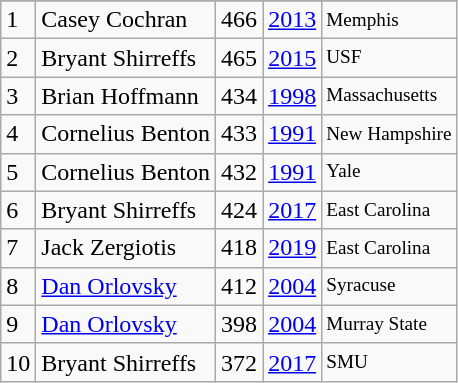<table class="wikitable">
<tr>
</tr>
<tr>
<td>1</td>
<td>Casey Cochran</td>
<td><abbr>466</abbr></td>
<td><a href='#'>2013</a></td>
<td style="font-size:80%;">Memphis</td>
</tr>
<tr>
<td>2</td>
<td>Bryant Shirreffs</td>
<td><abbr>465</abbr></td>
<td><a href='#'>2015</a></td>
<td style="font-size:80%;">USF</td>
</tr>
<tr>
<td>3</td>
<td>Brian Hoffmann</td>
<td><abbr>434</abbr></td>
<td><a href='#'>1998</a></td>
<td style="font-size:80%;">Massachusetts</td>
</tr>
<tr>
<td>4</td>
<td>Cornelius Benton</td>
<td><abbr>433</abbr></td>
<td><a href='#'>1991</a></td>
<td style="font-size:80%;">New Hampshire</td>
</tr>
<tr>
<td>5</td>
<td>Cornelius Benton</td>
<td><abbr>432</abbr></td>
<td><a href='#'>1991</a></td>
<td style="font-size:80%;">Yale</td>
</tr>
<tr>
<td>6</td>
<td>Bryant Shirreffs</td>
<td><abbr>424</abbr></td>
<td><a href='#'>2017</a></td>
<td style="font-size:80%;">East Carolina</td>
</tr>
<tr>
<td>7</td>
<td>Jack Zergiotis</td>
<td><abbr>418</abbr></td>
<td><a href='#'>2019</a></td>
<td style="font-size:80%;">East Carolina</td>
</tr>
<tr>
<td>8</td>
<td><a href='#'>Dan Orlovsky</a></td>
<td><abbr>412</abbr></td>
<td><a href='#'>2004</a></td>
<td style="font-size:80%;">Syracuse</td>
</tr>
<tr>
<td>9</td>
<td><a href='#'>Dan Orlovsky</a></td>
<td><abbr>398</abbr></td>
<td><a href='#'>2004</a></td>
<td style="font-size:80%;">Murray State</td>
</tr>
<tr>
<td>10</td>
<td>Bryant Shirreffs</td>
<td><abbr>372</abbr></td>
<td><a href='#'>2017</a></td>
<td style="font-size:80%;">SMU</td>
</tr>
</table>
